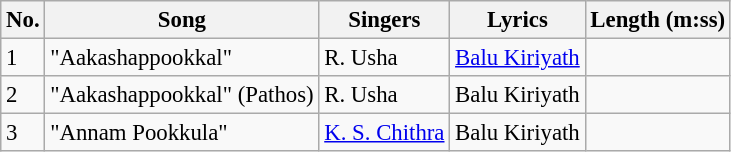<table class="wikitable" style="font-size:95%;">
<tr>
<th>No.</th>
<th>Song</th>
<th>Singers</th>
<th>Lyrics</th>
<th>Length (m:ss)</th>
</tr>
<tr>
<td>1</td>
<td>"Aakashappookkal"</td>
<td>R. Usha</td>
<td><a href='#'>Balu Kiriyath</a></td>
<td></td>
</tr>
<tr>
<td>2</td>
<td>"Aakashappookkal" (Pathos)</td>
<td>R. Usha</td>
<td>Balu Kiriyath</td>
<td></td>
</tr>
<tr>
<td>3</td>
<td>"Annam Pookkula"</td>
<td><a href='#'>K. S. Chithra</a></td>
<td>Balu Kiriyath</td>
<td></td>
</tr>
</table>
